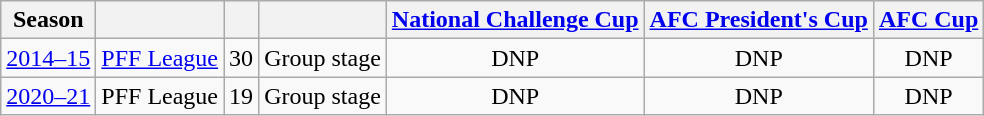<table class="wikitable" style="text-align:center">
<tr>
<th>Season</th>
<th></th>
<th></th>
<th></th>
<th><a href='#'>National Challenge Cup</a></th>
<th colspan="1"><a href='#'>AFC President's Cup</a></th>
<th colspan="1"><a href='#'>AFC Cup</a></th>
</tr>
<tr>
<td align="center"><a href='#'>2014–15</a></td>
<td align="center"><a href='#'>PFF League</a></td>
<td align="center">30</td>
<td align="center">Group stage</td>
<td align="center">DNP</td>
<td align="center">DNP</td>
<td align="center">DNP</td>
</tr>
<tr>
<td align="center"><a href='#'>2020–21</a></td>
<td align="center">PFF League</td>
<td align="center">19</td>
<td align="center">Group stage</td>
<td align="center">DNP</td>
<td align="center">DNP</td>
<td align="center">DNP</td>
</tr>
</table>
